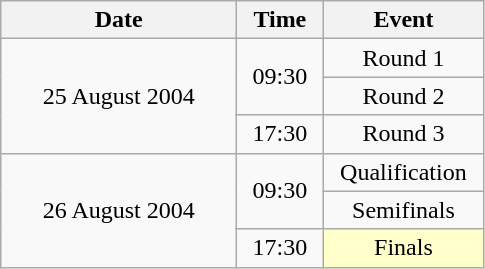<table class = "wikitable" style="text-align:center;">
<tr>
<th width=150>Date</th>
<th width=50>Time</th>
<th width=100>Event</th>
</tr>
<tr>
<td rowspan=3>25 August 2004</td>
<td rowspan=2>09:30</td>
<td>Round 1</td>
</tr>
<tr>
<td>Round 2</td>
</tr>
<tr>
<td>17:30</td>
<td>Round 3</td>
</tr>
<tr>
<td rowspan=3>26 August 2004</td>
<td rowspan=2>09:30</td>
<td>Qualification</td>
</tr>
<tr>
<td>Semifinals</td>
</tr>
<tr>
<td>17:30</td>
<td bgcolor=ffffcc>Finals</td>
</tr>
</table>
